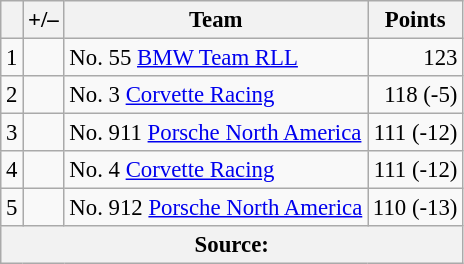<table class="wikitable" style="font-size: 95%;">
<tr>
<th scope="col"></th>
<th scope="col">+/–</th>
<th scope="col">Team</th>
<th scope="col">Points</th>
</tr>
<tr>
<td align=center>1</td>
<td align="left"></td>
<td> No. 55 <a href='#'>BMW Team RLL</a></td>
<td align=right>123</td>
</tr>
<tr>
<td align=center>2</td>
<td align="left"></td>
<td> No. 3 <a href='#'>Corvette Racing</a></td>
<td align=right>118 (-5)</td>
</tr>
<tr>
<td align=center>3</td>
<td align="left"></td>
<td> No. 911 <a href='#'>Porsche North America</a></td>
<td align=right>111 (-12)</td>
</tr>
<tr>
<td align=center>4</td>
<td align="left"></td>
<td> No. 4 <a href='#'>Corvette Racing</a></td>
<td align=right>111 (-12)</td>
</tr>
<tr>
<td align=center>5</td>
<td align="left"></td>
<td> No. 912 <a href='#'>Porsche North America</a></td>
<td align=right>110 (-13)</td>
</tr>
<tr>
<th colspan=5>Source:</th>
</tr>
</table>
